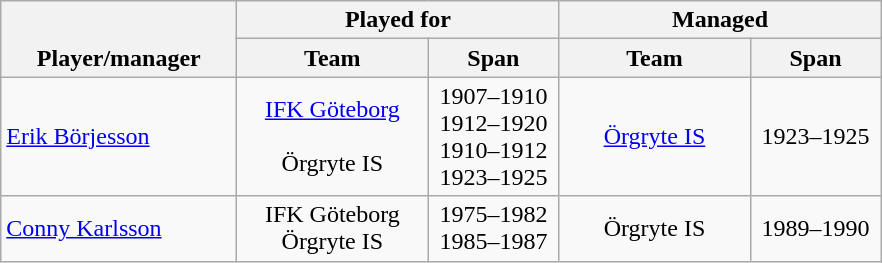<table class="wikitable" style="text-align: center">
<tr>
<th rowspan="2" valign="bottom" width="150">Player/manager</th>
<th colspan="2">Played for</th>
<th colspan="2">Managed</th>
</tr>
<tr>
<th width="120">Team</th>
<th width="80">Span</th>
<th width="120">Team</th>
<th width="80">Span</th>
</tr>
<tr>
<td align="left"><a href='#'>Erik Börjesson</a></td>
<td><a href='#'>IFK Göteborg</a><br><br>Örgryte IS</td>
<td>1907–1910<br>1912–1920<br>1910–1912<br>1923–1925</td>
<td><a href='#'>Örgryte IS</a></td>
<td>1923–1925</td>
</tr>
<tr>
<td align="left"><a href='#'>Conny Karlsson</a></td>
<td>IFK Göteborg<br>Örgryte IS</td>
<td>1975–1982<br>1985–1987</td>
<td>Örgryte IS</td>
<td>1989–1990</td>
</tr>
</table>
